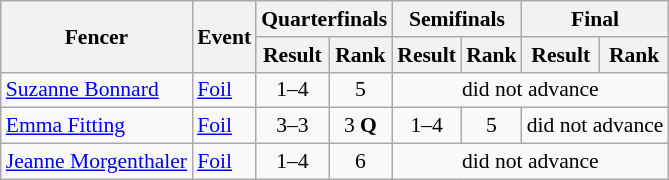<table class=wikitable style="font-size:90%">
<tr>
<th rowspan=2>Fencer</th>
<th rowspan=2>Event</th>
<th colspan=2>Quarterfinals</th>
<th colspan=2>Semifinals</th>
<th colspan=2>Final</th>
</tr>
<tr>
<th>Result</th>
<th>Rank</th>
<th>Result</th>
<th>Rank</th>
<th>Result</th>
<th>Rank</th>
</tr>
<tr>
<td><a href='#'>Suzanne Bonnard</a></td>
<td><a href='#'>Foil</a></td>
<td align=center>1–4</td>
<td align=center>5</td>
<td align=center colspan=4>did not advance</td>
</tr>
<tr>
<td><a href='#'>Emma Fitting</a></td>
<td><a href='#'>Foil</a></td>
<td align=center>3–3</td>
<td align=center>3 <strong>Q</strong></td>
<td align=center>1–4</td>
<td align=center>5</td>
<td align=center colspan=2>did not advance</td>
</tr>
<tr>
<td><a href='#'>Jeanne Morgenthaler</a></td>
<td><a href='#'>Foil</a></td>
<td align=center>1–4</td>
<td align=center>6</td>
<td align=center colspan=4>did not advance</td>
</tr>
</table>
